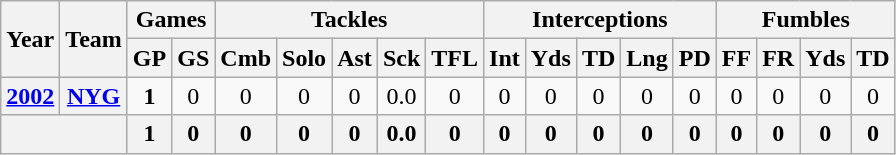<table class="wikitable" style="text-align:center">
<tr>
<th rowspan="2">Year</th>
<th rowspan="2">Team</th>
<th colspan="2">Games</th>
<th colspan="5">Tackles</th>
<th colspan="5">Interceptions</th>
<th colspan="4">Fumbles</th>
</tr>
<tr>
<th>GP</th>
<th>GS</th>
<th>Cmb</th>
<th>Solo</th>
<th>Ast</th>
<th>Sck</th>
<th>TFL</th>
<th>Int</th>
<th>Yds</th>
<th>TD</th>
<th>Lng</th>
<th>PD</th>
<th>FF</th>
<th>FR</th>
<th>Yds</th>
<th>TD</th>
</tr>
<tr>
<th><a href='#'>2002</a></th>
<th><a href='#'>NYG</a></th>
<td><strong>1</strong></td>
<td>0</td>
<td>0</td>
<td>0</td>
<td>0</td>
<td>0.0</td>
<td>0</td>
<td>0</td>
<td>0</td>
<td>0</td>
<td>0</td>
<td>0</td>
<td>0</td>
<td>0</td>
<td>0</td>
<td>0</td>
</tr>
<tr>
<th colspan="2"></th>
<th>1</th>
<th>0</th>
<th>0</th>
<th>0</th>
<th>0</th>
<th>0.0</th>
<th>0</th>
<th>0</th>
<th>0</th>
<th>0</th>
<th>0</th>
<th>0</th>
<th>0</th>
<th>0</th>
<th>0</th>
<th>0</th>
</tr>
</table>
